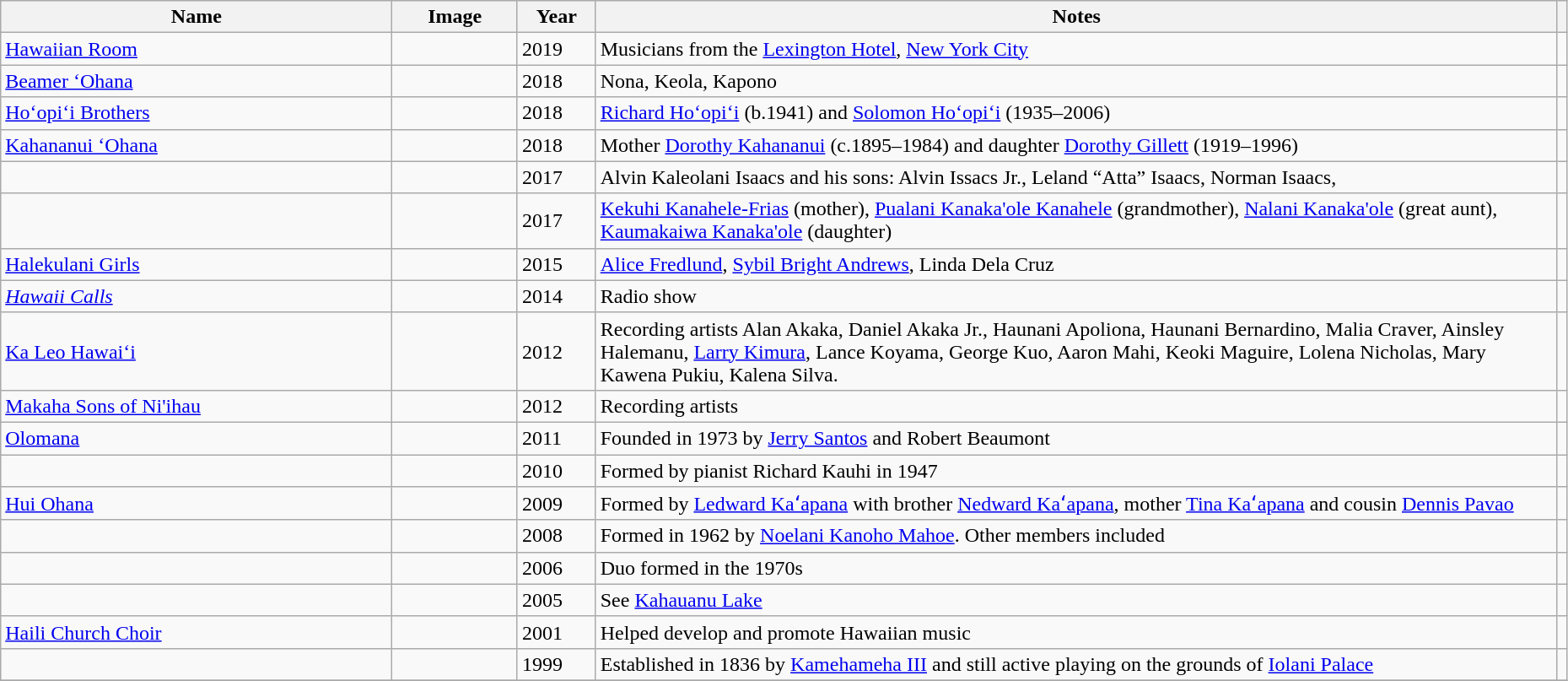<table class="wikitable sortable" style="width:98%">
<tr>
<th scope="col" width = 25%>Name</th>
<th scope="col" width = 8% class="unsortable">Image</th>
<th scope="col" width = 5%>Year</th>
<th scope="col"   class="unsortable">Notes</th>
<th scope="col" class="unsortable"></th>
</tr>
<tr>
<td scope="row"><a href='#'>Hawaiian Room</a></td>
<td></td>
<td>2019</td>
<td>Musicians from the <a href='#'>Lexington Hotel</a>, <a href='#'>New York City</a></td>
<td align="center"></td>
</tr>
<tr>
<td scope="row"><a href='#'>Beamer ‘Ohana</a></td>
<td></td>
<td>2018</td>
<td>Nona, Keola, Kapono</td>
<td align="center"></td>
</tr>
<tr>
<td scope="row"><a href='#'>Ho‘opi‘i Brothers</a></td>
<td></td>
<td>2018</td>
<td><a href='#'>Richard Ho‘opi‘i</a>   (b.1941) and <a href='#'>Solomon Ho‘opi‘i</a>  (1935–2006)</td>
<td align="center"></td>
</tr>
<tr>
<td scope="row"><a href='#'>Kahananui ‘Ohana</a></td>
<td></td>
<td>2018</td>
<td>Mother <a href='#'>Dorothy Kahananui</a> (c.1895–1984) and daughter <a href='#'>Dorothy Gillett</a> (1919–1996)</td>
<td align="center"></td>
</tr>
<tr>
<td scope="row"></td>
<td></td>
<td>2017</td>
<td>Alvin Kaleolani Isaacs and his sons: Alvin Issacs Jr., Leland “Atta” Isaacs, Norman Isaacs,</td>
<td align="center"></td>
</tr>
<tr>
<td scope="row"></td>
<td></td>
<td>2017</td>
<td><a href='#'>Kekuhi Kanahele-Frias</a> (mother), <a href='#'>Pualani Kanaka'ole Kanahele</a>  (grandmother), <a href='#'>Nalani Kanaka'ole</a> (great aunt), <a href='#'>Kaumakaiwa Kanaka'ole</a> (daughter)</td>
<td align="center"></td>
</tr>
<tr>
<td scope="row"><a href='#'>Halekulani Girls</a></td>
<td></td>
<td>2015</td>
<td><a href='#'>Alice Fredlund</a>, <a href='#'>Sybil Bright Andrews</a>, Linda Dela Cruz</td>
<td align="center"></td>
</tr>
<tr>
<td scope="row"><em><a href='#'>Hawaii Calls</a></em></td>
<td></td>
<td>2014</td>
<td>Radio show</td>
<td align="center"></td>
</tr>
<tr>
<td scope="row"><a href='#'>Ka Leo Hawai‘i</a></td>
<td></td>
<td>2012</td>
<td>Recording artists Alan Akaka, Daniel Akaka Jr., Haunani Apoliona, Haunani Bernardino, Malia Craver, Ainsley Halemanu, <a href='#'>Larry Kimura</a>, Lance Koyama, George Kuo, Aaron Mahi, Keoki Maguire, Lolena Nicholas, Mary Kawena Pukiu, Kalena Silva.</td>
<td align="center"></td>
</tr>
<tr>
<td scope="row"><a href='#'>Makaha Sons of Ni'ihau</a></td>
<td></td>
<td>2012</td>
<td>Recording artists</td>
<td align="center"></td>
</tr>
<tr>
<td scope="row"><a href='#'>Olomana</a></td>
<td></td>
<td>2011</td>
<td>Founded in 1973 by <a href='#'>Jerry Santos</a> and Robert Beaumont</td>
<td align="center"></td>
</tr>
<tr>
<td scope="row"></td>
<td></td>
<td>2010</td>
<td>Formed by pianist Richard Kauhi in 1947</td>
<td align="center"></td>
</tr>
<tr>
<td scope="row"><a href='#'>Hui Ohana</a></td>
<td></td>
<td>2009</td>
<td>Formed by <a href='#'>Ledward Kaʻapana</a> with brother <a href='#'>Nedward Kaʻapana</a>, mother <a href='#'>Tina Kaʻapana</a> and cousin <a href='#'>Dennis Pavao</a></td>
<td align="center"></td>
</tr>
<tr>
<td scope="row"></td>
<td></td>
<td>2008</td>
<td>Formed in 1962 by <a href='#'>Noelani Kanoho Mahoe</a>. Other members included</td>
<td align="center"></td>
</tr>
<tr>
<td scope="row"></td>
<td></td>
<td>2006</td>
<td>Duo formed in the 1970s</td>
<td align="center"></td>
</tr>
<tr>
<td scope="row"></td>
<td></td>
<td>2005</td>
<td>See <a href='#'>Kahauanu Lake</a></td>
<td align="center"></td>
</tr>
<tr>
<td scope="row"><a href='#'>Haili Church Choir</a></td>
<td></td>
<td>2001</td>
<td>Helped develop and promote Hawaiian music</td>
<td align="center"></td>
</tr>
<tr>
<td scope="row"></td>
<td></td>
<td>1999</td>
<td>Established in 1836 by <a href='#'>Kamehameha III</a> and still active playing on the grounds of <a href='#'>Iolani Palace</a></td>
<td align="center"></td>
</tr>
<tr>
</tr>
</table>
